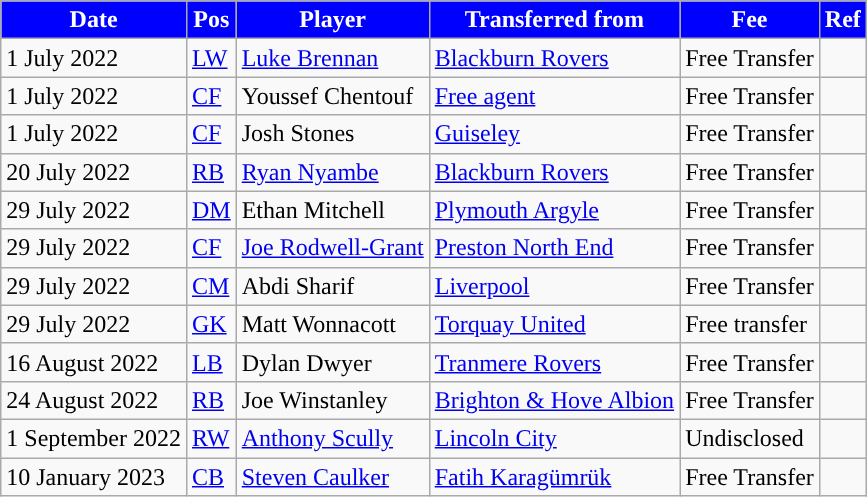<table class="wikitable plainrowheaders sortable">
<tr>
<th style="background:#0000FF; color:#FFFFFF; ">Date</th>
<th style="background:#0000FF; color:#FFFFFF; ">Pos</th>
<th style="background:#0000FF; color:#FFFFFF; ">Player</th>
<th style="background:#0000FF; color:#FFFFFF; ">Transferred from</th>
<th style="background:#0000FF; color:#FFFFFF; ">Fee</th>
<th style="background:#0000FF; color:#FFFFFF; ">Ref</th>
</tr>
<tr>
<td>1 July 2022</td>
<td><a href='#'>LW</a></td>
<td> <a href='#'>Luke Brennan</a></td>
<td> <a href='#'>Blackburn Rovers</a></td>
<td>Free Transfer</td>
<td></td>
</tr>
<tr>
<td>1 July 2022</td>
<td><a href='#'>CF</a></td>
<td> Youssef Chentouf</td>
<td><a href='#'>Free agent</a></td>
<td>Free Transfer</td>
<td></td>
</tr>
<tr>
<td>1 July 2022</td>
<td><a href='#'>CF</a></td>
<td> Josh Stones</td>
<td> <a href='#'>Guiseley</a></td>
<td>Free Transfer</td>
<td></td>
</tr>
<tr>
<td>20 July 2022</td>
<td><a href='#'>RB</a></td>
<td> <a href='#'>Ryan Nyambe</a></td>
<td> <a href='#'>Blackburn Rovers</a></td>
<td>Free Transfer</td>
<td></td>
</tr>
<tr>
<td>29 July 2022</td>
<td><a href='#'>DM</a></td>
<td> Ethan Mitchell</td>
<td> <a href='#'>Plymouth Argyle</a></td>
<td>Free Transfer</td>
<td></td>
</tr>
<tr>
<td>29 July 2022</td>
<td><a href='#'>CF</a></td>
<td> <a href='#'>Joe Rodwell-Grant</a></td>
<td> <a href='#'>Preston North End</a></td>
<td>Free Transfer</td>
<td></td>
</tr>
<tr>
<td>29 July 2022</td>
<td><a href='#'>CM</a></td>
<td> Abdi Sharif</td>
<td> <a href='#'>Liverpool</a></td>
<td>Free Transfer</td>
<td></td>
</tr>
<tr>
<td>29 July 2022</td>
<td><a href='#'>GK</a></td>
<td> Matt Wonnacott</td>
<td> <a href='#'>Torquay United</a></td>
<td>Free transfer</td>
<td></td>
</tr>
<tr>
<td>16 August 2022</td>
<td><a href='#'>LB</a></td>
<td> Dylan Dwyer</td>
<td> <a href='#'>Tranmere Rovers</a></td>
<td>Free Transfer</td>
<td></td>
</tr>
<tr>
<td>24 August 2022</td>
<td><a href='#'>RB</a></td>
<td> Joe Winstanley</td>
<td> <a href='#'>Brighton & Hove Albion</a></td>
<td>Free Transfer</td>
<td></td>
</tr>
<tr>
<td>1 September 2022</td>
<td><a href='#'>RW</a></td>
<td> <a href='#'>Anthony Scully</a></td>
<td> <a href='#'>Lincoln City</a></td>
<td>Undisclosed</td>
<td></td>
</tr>
<tr>
<td>10 January 2023</td>
<td><a href='#'>CB</a></td>
<td> <a href='#'>Steven Caulker</a></td>
<td> <a href='#'>Fatih Karagümrük</a></td>
<td>Free Transfer</td>
<td></td>
</tr>
</table>
